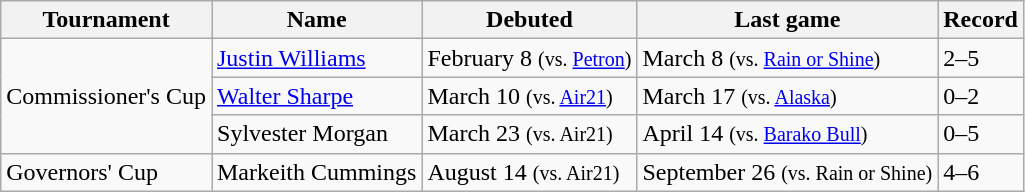<table class="wikitable">
<tr>
<th>Tournament</th>
<th>Name</th>
<th>Debuted</th>
<th>Last game</th>
<th>Record</th>
</tr>
<tr>
<td rowspan=3>Commissioner's Cup</td>
<td><a href='#'>Justin Williams</a></td>
<td>February 8 <small>(vs. <a href='#'>Petron</a>)</small></td>
<td>March 8 <small>(vs. <a href='#'>Rain or Shine</a>)</small></td>
<td>2–5</td>
</tr>
<tr>
<td><a href='#'>Walter Sharpe</a></td>
<td>March 10 <small>(vs. <a href='#'>Air21</a>)</small></td>
<td>March 17 <small>(vs. <a href='#'>Alaska</a>)</small></td>
<td>0–2</td>
</tr>
<tr>
<td>Sylvester Morgan</td>
<td>March 23 <small>(vs. Air21)</small></td>
<td>April 14 <small>(vs. <a href='#'>Barako Bull</a>)</small></td>
<td>0–5</td>
</tr>
<tr>
<td>Governors' Cup</td>
<td>Markeith Cummings</td>
<td>August 14 <small>(vs. Air21)</small></td>
<td>September 26 <small>(vs. Rain or Shine)</small></td>
<td>4–6</td>
</tr>
</table>
